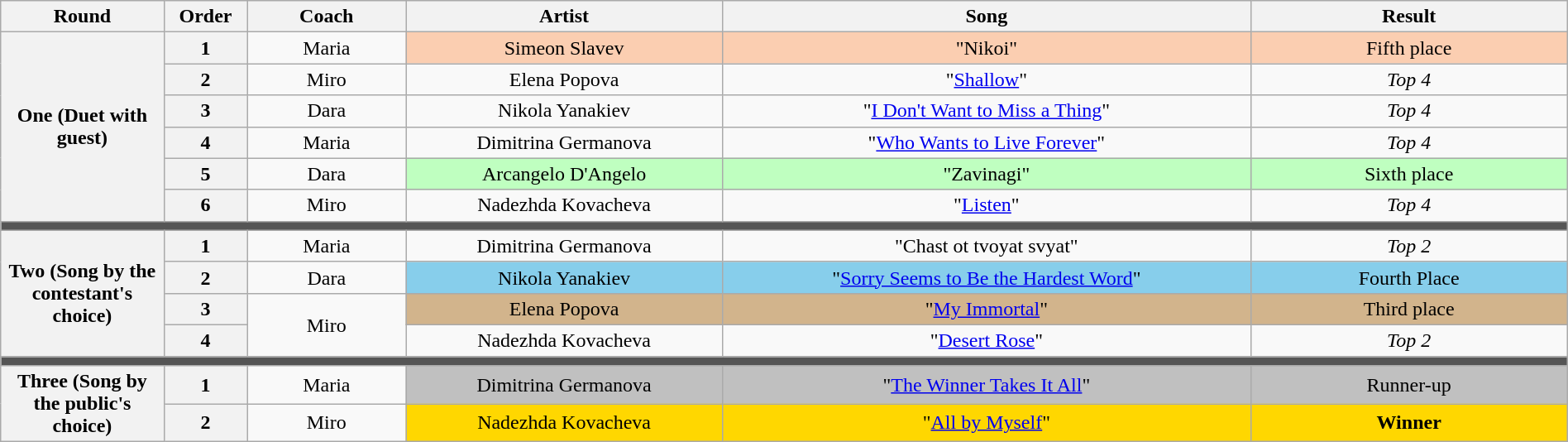<table class="wikitable" style="text-align: center; width:100%">
<tr>
<th style="width:05%">Round</th>
<th style="width:02%">Order</th>
<th style="width:06%">Coach</th>
<th style="width:12%">Artist</th>
<th style="width:20%">Song</th>
<th style="width:12%">Result</th>
</tr>
<tr>
<th rowspan="6">One (Duet with guest)</th>
<th>1</th>
<td>Maria</td>
<td bgcolor="#fbceb1">Simeon Slavev </td>
<td bgcolor="#fbceb1">"Nikoi"</td>
<td bgcolor="#fbceb1">Fifth place</td>
</tr>
<tr>
<th>2</th>
<td>Miro</td>
<td>Elena Popova </td>
<td>"<a href='#'>Shallow</a>"</td>
<td><em>Top 4</em></td>
</tr>
<tr>
<th>3</th>
<td>Dara</td>
<td>Nikola Yanakiev </td>
<td>"<a href='#'>I Don't Want to Miss a Thing</a>"</td>
<td><em>Top 4</em></td>
</tr>
<tr>
<th>4</th>
<td>Maria</td>
<td>Dimitrina Germanova </td>
<td>"<a href='#'>Who Wants to Live Forever</a>"</td>
<td><em>Top 4</em></td>
</tr>
<tr>
<th>5</th>
<td>Dara</td>
<td bgcolor="#BFFFC0">Arcangelo D'Angelo </td>
<td bgcolor="#BFFFC0">"Zavinagi"</td>
<td bgcolor="#BFFFC0">Sixth place</td>
</tr>
<tr>
<th>6</th>
<td>Miro</td>
<td>Nadezhda Kovacheva </td>
<td>"<a href='#'>Listen</a>"</td>
<td><em>Top 4</em></td>
</tr>
<tr>
<th colspan="7" style="background:#555"></th>
</tr>
<tr>
<th rowspan="4">Two (Song by the contestant's choice)</th>
<th>1</th>
<td>Maria</td>
<td>Dimitrina Germanova</td>
<td>"Chast ot tvoyat svyat"</td>
<td><em>Top 2</em></td>
</tr>
<tr>
<th>2</th>
<td>Dara</td>
<td bgcolor="skyblue">Nikola Yanakiev</td>
<td bgcolor="skyblue">"<a href='#'>Sorry Seems to Be the Hardest Word</a>"</td>
<td bgcolor="skyblue">Fourth Place</td>
</tr>
<tr>
<th>3</th>
<td rowspan="2">Miro</td>
<td bgcolor="tan">Elena Popova</td>
<td bgcolor="tan">"<a href='#'>My Immortal</a>"</td>
<td bgcolor="tan">Third place</td>
</tr>
<tr>
<th>4</th>
<td>Nadezhda Kovacheva</td>
<td>"<a href='#'>Desert Rose</a>"</td>
<td><em>Top 2</em></td>
</tr>
<tr>
<th colspan="7" style="background:#555"></th>
</tr>
<tr>
<th rowspan="4">Three (Song by the public's choice)</th>
<th>1</th>
<td>Maria</td>
<td bgcolor="silver">Dimitrina Germanova</td>
<td bgcolor="silver">"<a href='#'>The Winner Takes It All</a>"</td>
<td bgcolor="silver">Runner-up</td>
</tr>
<tr>
<th>2</th>
<td>Miro</td>
<td bgcolor="gold">Nadezhda Kovacheva</td>
<td bgcolor="gold">"<a href='#'>All by Myself</a>"</td>
<td bgcolor="gold"><strong>Winner</strong></td>
</tr>
</table>
